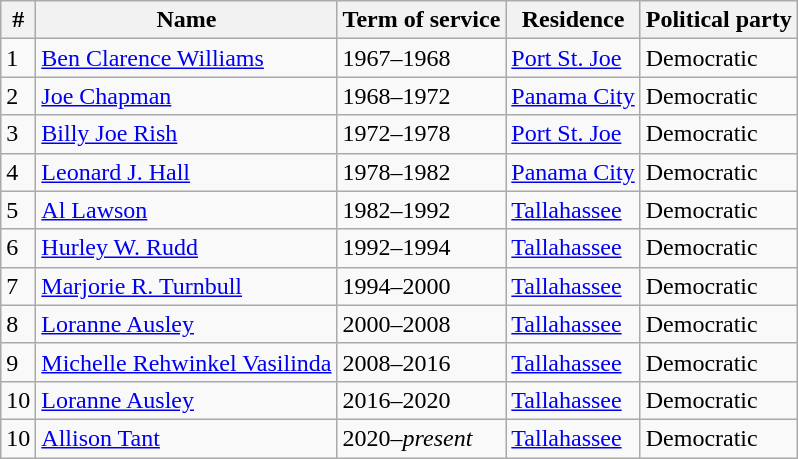<table class="wikitable sortable">
<tr>
<th>#</th>
<th>Name</th>
<th>Term of service</th>
<th>Residence</th>
<th>Political party</th>
</tr>
<tr>
<td>1</td>
<td><a href='#'>Ben Clarence Williams</a></td>
<td>1967–1968</td>
<td><a href='#'>Port St. Joe</a></td>
<td>Democratic</td>
</tr>
<tr>
<td>2</td>
<td><a href='#'>Joe Chapman</a></td>
<td>1968–1972</td>
<td><a href='#'>Panama City</a></td>
<td>Democratic</td>
</tr>
<tr>
<td>3</td>
<td><a href='#'>Billy Joe Rish</a></td>
<td>1972–1978</td>
<td><a href='#'>Port St. Joe</a></td>
<td>Democratic</td>
</tr>
<tr>
<td>4</td>
<td><a href='#'>Leonard J. Hall</a></td>
<td>1978–1982</td>
<td><a href='#'>Panama City</a></td>
<td>Democratic</td>
</tr>
<tr>
<td>5</td>
<td><a href='#'>Al Lawson</a></td>
<td>1982–1992</td>
<td><a href='#'>Tallahassee</a></td>
<td>Democratic</td>
</tr>
<tr>
<td>6</td>
<td><a href='#'>Hurley W. Rudd</a></td>
<td>1992–1994</td>
<td><a href='#'>Tallahassee</a></td>
<td>Democratic</td>
</tr>
<tr>
<td>7</td>
<td><a href='#'>Marjorie R. Turnbull</a></td>
<td>1994–2000</td>
<td><a href='#'>Tallahassee</a></td>
<td>Democratic</td>
</tr>
<tr>
<td>8</td>
<td><a href='#'>Loranne Ausley</a></td>
<td>2000–2008</td>
<td><a href='#'>Tallahassee</a></td>
<td>Democratic</td>
</tr>
<tr>
<td>9</td>
<td><a href='#'>Michelle Rehwinkel Vasilinda</a></td>
<td>2008–2016</td>
<td><a href='#'>Tallahassee</a></td>
<td>Democratic</td>
</tr>
<tr>
<td>10</td>
<td><a href='#'>Loranne Ausley</a></td>
<td>2016–2020</td>
<td><a href='#'>Tallahassee</a></td>
<td>Democratic</td>
</tr>
<tr>
<td>10</td>
<td><a href='#'>Allison Tant</a></td>
<td>2020–<em>present</em></td>
<td><a href='#'>Tallahassee</a></td>
<td>Democratic</td>
</tr>
</table>
